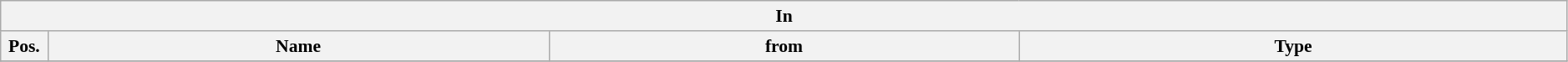<table class="wikitable" style="font-size:90%; width:99%">
<tr>
<th colspan="4">In</th>
</tr>
<tr>
<th width=3%>Pos.</th>
<th width=32%>Name</th>
<th width=30%>from</th>
<th width=35%>Type</th>
</tr>
<tr>
</tr>
</table>
